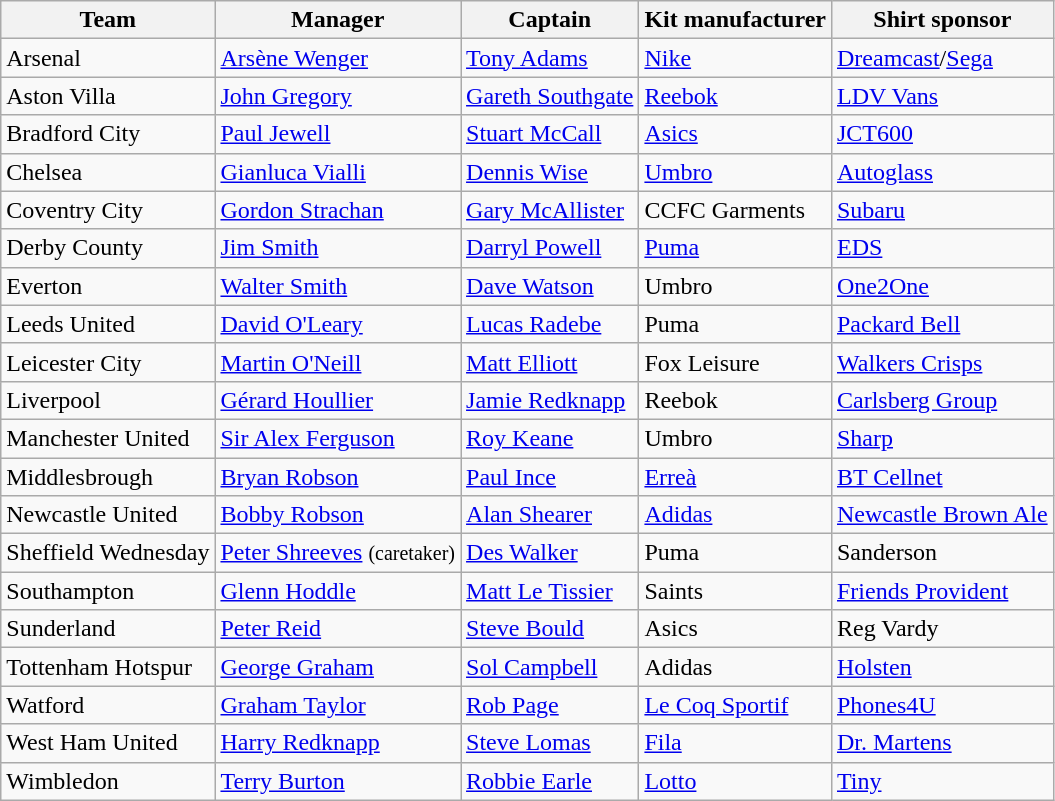<table class="wikitable sortable">
<tr>
<th>Team</th>
<th>Manager</th>
<th>Captain</th>
<th>Kit manufacturer</th>
<th>Shirt sponsor</th>
</tr>
<tr>
<td>Arsenal</td>
<td> <a href='#'>Arsène Wenger</a></td>
<td> <a href='#'>Tony Adams</a></td>
<td><a href='#'>Nike</a></td>
<td><a href='#'>Dreamcast</a>/<a href='#'>Sega</a></td>
</tr>
<tr>
<td>Aston Villa</td>
<td> <a href='#'>John Gregory</a></td>
<td> <a href='#'>Gareth Southgate</a></td>
<td><a href='#'>Reebok</a></td>
<td><a href='#'>LDV Vans</a></td>
</tr>
<tr>
<td>Bradford City</td>
<td> <a href='#'>Paul Jewell</a></td>
<td> <a href='#'>Stuart McCall</a></td>
<td><a href='#'>Asics</a></td>
<td><a href='#'>JCT600</a></td>
</tr>
<tr>
<td>Chelsea</td>
<td> <a href='#'>Gianluca Vialli</a></td>
<td> <a href='#'>Dennis Wise</a></td>
<td><a href='#'>Umbro</a></td>
<td><a href='#'>Autoglass</a></td>
</tr>
<tr>
<td>Coventry City</td>
<td> <a href='#'>Gordon Strachan</a></td>
<td> <a href='#'>Gary McAllister</a></td>
<td>CCFC Garments</td>
<td><a href='#'>Subaru</a></td>
</tr>
<tr>
<td>Derby County</td>
<td> <a href='#'>Jim Smith</a></td>
<td> <a href='#'>Darryl Powell</a></td>
<td><a href='#'>Puma</a></td>
<td><a href='#'>EDS</a></td>
</tr>
<tr>
<td>Everton</td>
<td> <a href='#'>Walter Smith</a></td>
<td> <a href='#'>Dave Watson</a></td>
<td>Umbro</td>
<td><a href='#'>One2One</a></td>
</tr>
<tr>
<td>Leeds United</td>
<td> <a href='#'>David O'Leary</a></td>
<td> <a href='#'>Lucas Radebe</a></td>
<td>Puma</td>
<td><a href='#'>Packard Bell</a></td>
</tr>
<tr>
<td>Leicester City</td>
<td> <a href='#'>Martin O'Neill</a></td>
<td> <a href='#'>Matt Elliott</a></td>
<td>Fox Leisure</td>
<td><a href='#'>Walkers Crisps</a></td>
</tr>
<tr>
<td>Liverpool</td>
<td> <a href='#'>Gérard Houllier</a></td>
<td> <a href='#'>Jamie Redknapp</a></td>
<td>Reebok</td>
<td><a href='#'>Carlsberg Group</a></td>
</tr>
<tr>
<td>Manchester United</td>
<td> <a href='#'>Sir Alex Ferguson</a></td>
<td> <a href='#'>Roy Keane</a></td>
<td>Umbro</td>
<td><a href='#'>Sharp</a></td>
</tr>
<tr>
<td>Middlesbrough</td>
<td> <a href='#'>Bryan Robson</a></td>
<td> <a href='#'>Paul Ince</a></td>
<td><a href='#'>Erreà</a></td>
<td><a href='#'>BT Cellnet</a></td>
</tr>
<tr>
<td>Newcastle United</td>
<td> <a href='#'>Bobby Robson</a></td>
<td> <a href='#'>Alan Shearer</a></td>
<td><a href='#'>Adidas</a></td>
<td><a href='#'>Newcastle Brown Ale</a></td>
</tr>
<tr>
<td>Sheffield Wednesday</td>
<td> <a href='#'>Peter Shreeves</a> <small>(caretaker)</small></td>
<td> <a href='#'>Des Walker</a></td>
<td>Puma</td>
<td>Sanderson</td>
</tr>
<tr>
<td>Southampton</td>
<td> <a href='#'>Glenn Hoddle</a></td>
<td> <a href='#'>Matt Le Tissier</a></td>
<td>Saints</td>
<td><a href='#'>Friends Provident</a></td>
</tr>
<tr>
<td>Sunderland</td>
<td> <a href='#'>Peter Reid</a></td>
<td> <a href='#'>Steve Bould</a></td>
<td>Asics</td>
<td>Reg Vardy</td>
</tr>
<tr>
<td>Tottenham Hotspur</td>
<td> <a href='#'>George Graham</a></td>
<td> <a href='#'>Sol Campbell</a></td>
<td>Adidas</td>
<td><a href='#'>Holsten</a></td>
</tr>
<tr>
<td>Watford</td>
<td> <a href='#'>Graham Taylor</a></td>
<td> <a href='#'>Rob Page</a></td>
<td><a href='#'>Le Coq Sportif</a></td>
<td><a href='#'>Phones4U</a></td>
</tr>
<tr>
<td>West Ham United</td>
<td> <a href='#'>Harry Redknapp</a></td>
<td> <a href='#'>Steve Lomas</a></td>
<td><a href='#'>Fila</a></td>
<td><a href='#'>Dr. Martens</a></td>
</tr>
<tr>
<td>Wimbledon</td>
<td> <a href='#'>Terry Burton</a></td>
<td> <a href='#'>Robbie Earle</a></td>
<td><a href='#'>Lotto</a></td>
<td><a href='#'>Tiny</a></td>
</tr>
</table>
